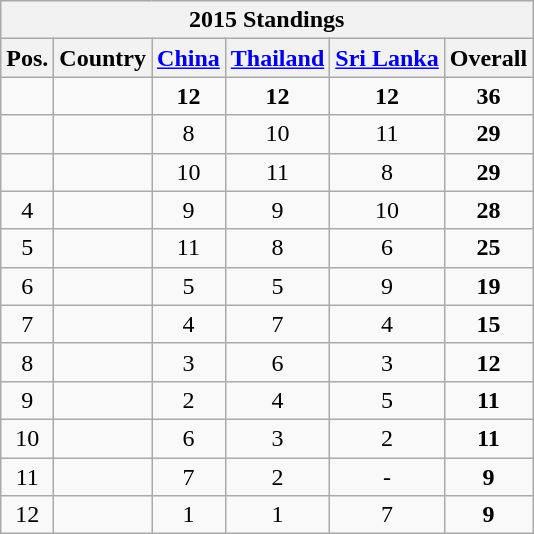<table class="wikitable" style="text-align:center">
<tr bgcolor="#efefef">
<th colspan=6>2015 Standings</th>
</tr>
<tr bgcolor="#efefef">
<th>Pos.</th>
<th>Country</th>
<th> <a href='#'>China</a></th>
<th> <a href='#'>Thailand</a></th>
<th> <a href='#'>Sri Lanka</a></th>
<th>Overall</th>
</tr>
<tr>
<td></td>
<td align=left></td>
<td><strong>12</strong></td>
<td><strong>12</strong></td>
<td><strong>12</strong></td>
<td><strong>36</strong></td>
</tr>
<tr>
<td></td>
<td align=left></td>
<td>8</td>
<td>10</td>
<td>11</td>
<td><strong>29</strong></td>
</tr>
<tr>
<td></td>
<td align=left></td>
<td>10</td>
<td>11</td>
<td>8</td>
<td><strong>29</strong></td>
</tr>
<tr>
<td>4</td>
<td align=left></td>
<td>9</td>
<td>9</td>
<td>10</td>
<td><strong>28</strong></td>
</tr>
<tr>
<td>5</td>
<td align=left></td>
<td>11</td>
<td>8</td>
<td>6</td>
<td><strong>25</strong></td>
</tr>
<tr>
<td>6</td>
<td align=left></td>
<td>5</td>
<td>5</td>
<td>9</td>
<td><strong>19</strong></td>
</tr>
<tr>
<td>7</td>
<td align=left></td>
<td>4</td>
<td>7</td>
<td>4</td>
<td><strong>15</strong></td>
</tr>
<tr>
<td>8</td>
<td align=left></td>
<td>3</td>
<td>6</td>
<td>3</td>
<td><strong>12</strong></td>
</tr>
<tr>
<td>9</td>
<td align=left></td>
<td>2</td>
<td>4</td>
<td>5</td>
<td><strong>11</strong></td>
</tr>
<tr>
<td>10</td>
<td align=left></td>
<td>6</td>
<td>3</td>
<td>2</td>
<td><strong>11</strong></td>
</tr>
<tr>
<td>11</td>
<td align=left></td>
<td>7</td>
<td>2</td>
<td>-</td>
<td><strong>9</strong></td>
</tr>
<tr>
<td>12</td>
<td align=left></td>
<td>1</td>
<td>1</td>
<td>7</td>
<td><strong>9</strong></td>
</tr>
</table>
